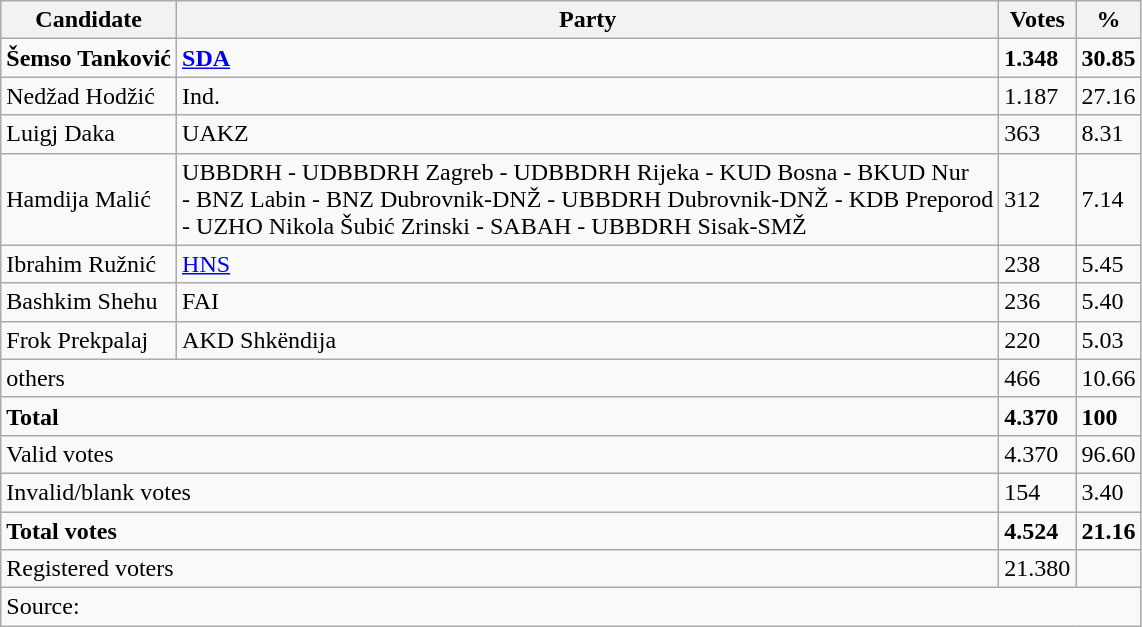<table class="wikitable" style="text-align: left;">
<tr>
<th>Candidate</th>
<th>Party</th>
<th>Votes</th>
<th>%</th>
</tr>
<tr>
<td><strong>Šemso Tanković</strong></td>
<td><a href='#'><strong>SDA</strong></a></td>
<td><strong>1.348</strong></td>
<td><strong>30.85</strong></td>
</tr>
<tr>
<td>Nedžad Hodžić</td>
<td>Ind.</td>
<td>1.187</td>
<td>27.16</td>
</tr>
<tr>
<td>Luigj Daka</td>
<td>UAKZ</td>
<td>363</td>
<td>8.31</td>
</tr>
<tr>
<td>Hamdija Malić</td>
<td>UBBDRH - UDBBDRH Zagreb - UDBBDRH Rijeka - KUD Bosna - BKUD Nur<br>- BNZ Labin - BNZ Dubrovnik-DNŽ - UBBDRH Dubrovnik-DNŽ - KDB Preporod<br>- UZHO Nikola Šubić Zrinski - SABAH - UBBDRH Sisak-SMŽ</td>
<td>312</td>
<td>7.14</td>
</tr>
<tr>
<td>Ibrahim Ružnić</td>
<td><a href='#'>HNS</a></td>
<td>238</td>
<td>5.45</td>
</tr>
<tr>
<td>Bashkim Shehu</td>
<td>FAI</td>
<td>236</td>
<td>5.40</td>
</tr>
<tr>
<td>Frok Prekpalaj</td>
<td>AKD Shkëndija</td>
<td>220</td>
<td>5.03</td>
</tr>
<tr>
<td colspan="2">others</td>
<td>466</td>
<td>10.66</td>
</tr>
<tr>
<td colspan="2"><strong>Total</strong></td>
<td><strong>4.370</strong></td>
<td><strong>100</strong></td>
</tr>
<tr>
<td colspan="2">Valid votes</td>
<td>4.370</td>
<td>96.60</td>
</tr>
<tr>
<td colspan="2">Invalid/blank votes</td>
<td>154</td>
<td>3.40</td>
</tr>
<tr>
<td colspan="2"><strong>Total votes</strong></td>
<td><strong>4.524</strong></td>
<td><strong>21.16</strong></td>
</tr>
<tr>
<td colspan="2">Registered voters</td>
<td>21.380</td>
<td></td>
</tr>
<tr>
<td colspan="4">Source: </td>
</tr>
</table>
